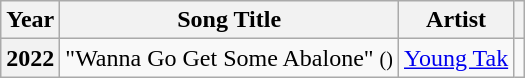<table class="wikitable sortable plainrowheaders">
<tr>
<th scope="col">Year</th>
<th scope="col">Song Title</th>
<th scope="col">Artist</th>
<th scope="col" class="unsortable"></th>
</tr>
<tr>
<th scope="row">2022</th>
<td>"Wanna Go Get Some Abalone" <small>()</small></td>
<td><a href='#'>Young Tak</a></td>
<td></td>
</tr>
</table>
